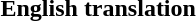<table style="float:left; margin-right:1em">
<tr>
<th>English translation</th>
</tr>
<tr>
<td></td>
</tr>
</table>
